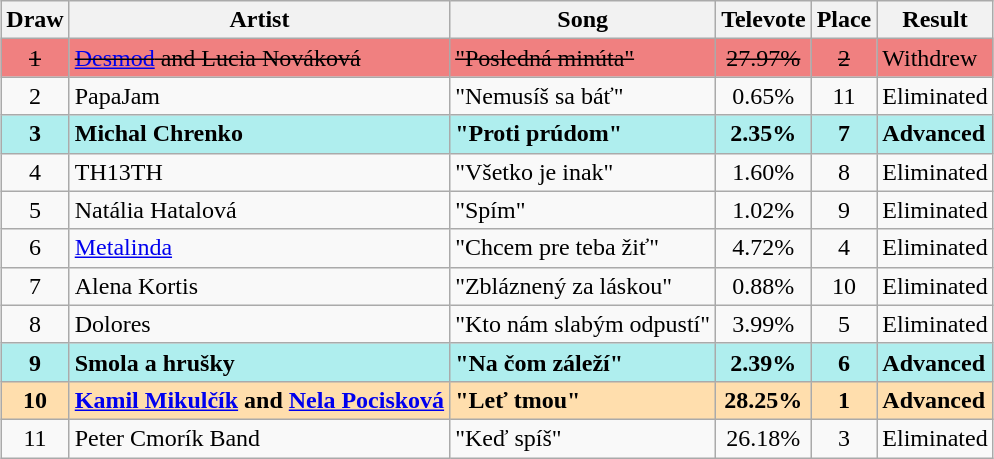<table class="sortable wikitable" style="margin: 1em auto 1em auto; text-align:center;">
<tr>
<th>Draw</th>
<th>Artist</th>
<th>Song</th>
<th>Televote</th>
<th>Place</th>
<th>Result</th>
</tr>
<tr style="background:#F08080;">
<td><s>1</s></td>
<td align="left"><s><a href='#'>Desmod</a> and Lucia Nováková</s></td>
<td align="left"><s>"Posledná minúta"</s></td>
<td><s>27.97%</s></td>
<td><s>2</s></td>
<td align="left">Withdrew</td>
</tr>
<tr>
<td>2</td>
<td align="left">PapaJam</td>
<td align="left">"Nemusíš sa báť"</td>
<td>0.65%</td>
<td>11</td>
<td align="left">Eliminated</td>
</tr>
<tr style="font-weight:bold; background:paleturquoise;">
<td>3</td>
<td align="left">Michal Chrenko</td>
<td align="left">"Proti prúdom"</td>
<td>2.35%</td>
<td>7</td>
<td align="left">Advanced</td>
</tr>
<tr>
<td>4</td>
<td align="left">TH13TH</td>
<td align="left">"Všetko je inak"</td>
<td>1.60%</td>
<td>8</td>
<td align="left">Eliminated</td>
</tr>
<tr>
<td>5</td>
<td align="left">Natália Hatalová</td>
<td align="left">"Spím"</td>
<td>1.02%</td>
<td>9</td>
<td align="left">Eliminated</td>
</tr>
<tr>
<td>6</td>
<td align="left"><a href='#'>Metalinda</a></td>
<td align="left">"Chcem pre teba žiť"</td>
<td>4.72%</td>
<td>4</td>
<td align="left">Eliminated</td>
</tr>
<tr>
<td>7</td>
<td align="left">Alena Kortis</td>
<td align="left">"Zbláznený za láskou"</td>
<td>0.88%</td>
<td>10</td>
<td align="left">Eliminated</td>
</tr>
<tr>
<td>8</td>
<td align="left">Dolores</td>
<td align="left">"Kto nám slabým odpustí"</td>
<td>3.99%</td>
<td>5</td>
<td align="left">Eliminated</td>
</tr>
<tr style="font-weight:bold; background:paleturquoise;">
<td>9</td>
<td align="left">Smola a hrušky</td>
<td align="left">"Na čom záleží"</td>
<td>2.39%</td>
<td>6</td>
<td align="left">Advanced</td>
</tr>
<tr style="font-weight:bold; background:navajowhite;">
<td>10</td>
<td align="left"><a href='#'>Kamil Mikulčík</a> and <a href='#'>Nela Pocisková</a></td>
<td align="left">"Leť tmou"</td>
<td>28.25%</td>
<td>1</td>
<td align="left">Advanced</td>
</tr>
<tr>
<td>11</td>
<td align="left">Peter Cmorík Band</td>
<td align="left">"Keď spíš"</td>
<td>26.18%</td>
<td>3</td>
<td align="left">Eliminated</td>
</tr>
</table>
